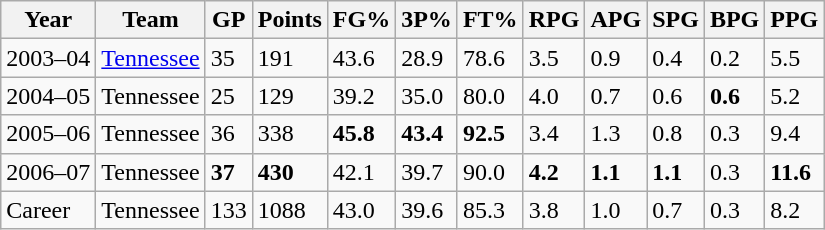<table class="wikitable">
<tr>
<th>Year</th>
<th>Team</th>
<th>GP</th>
<th>Points</th>
<th>FG%</th>
<th>3P%</th>
<th>FT%</th>
<th>RPG</th>
<th>APG</th>
<th>SPG</th>
<th>BPG</th>
<th>PPG</th>
</tr>
<tr>
<td>2003–04</td>
<td><a href='#'>Tennessee</a></td>
<td>35</td>
<td>191</td>
<td>43.6</td>
<td>28.9</td>
<td>78.6</td>
<td>3.5</td>
<td>0.9</td>
<td>0.4</td>
<td>0.2</td>
<td>5.5</td>
</tr>
<tr>
<td>2004–05</td>
<td>Tennessee</td>
<td>25</td>
<td>129</td>
<td>39.2</td>
<td>35.0</td>
<td>80.0</td>
<td>4.0</td>
<td>0.7</td>
<td>0.6</td>
<td><strong>0.6</strong></td>
<td>5.2</td>
</tr>
<tr>
<td>2005–06</td>
<td>Tennessee</td>
<td>36</td>
<td>338</td>
<td><strong>45.8</strong></td>
<td><strong>43.4</strong></td>
<td><strong>92.5</strong></td>
<td>3.4</td>
<td>1.3</td>
<td>0.8</td>
<td>0.3</td>
<td>9.4</td>
</tr>
<tr>
<td>2006–07</td>
<td>Tennessee</td>
<td><strong>37</strong></td>
<td><strong>430</strong></td>
<td>42.1</td>
<td>39.7</td>
<td>90.0</td>
<td><strong>4.2</strong></td>
<td><strong>1.1</strong></td>
<td><strong>1.1</strong></td>
<td>0.3</td>
<td><strong>11.6</strong></td>
</tr>
<tr>
<td>Career</td>
<td>Tennessee</td>
<td>133</td>
<td>1088</td>
<td>43.0</td>
<td>39.6</td>
<td>85.3</td>
<td>3.8</td>
<td>1.0</td>
<td>0.7</td>
<td>0.3</td>
<td>8.2</td>
</tr>
</table>
